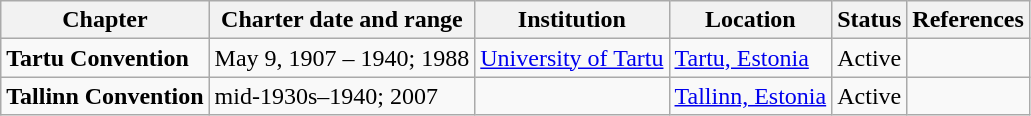<table class="wikitable sortable">
<tr>
<th>Chapter</th>
<th>Charter date and range</th>
<th>Institution</th>
<th>Location</th>
<th>Status</th>
<th>References</th>
</tr>
<tr>
<td><strong>Tartu Convention</strong></td>
<td>May 9, 1907 – 1940; 1988</td>
<td><a href='#'>University of Tartu</a></td>
<td><a href='#'>Tartu, Estonia</a></td>
<td>Active</td>
<td></td>
</tr>
<tr>
<td><strong>Tallinn Convention</strong></td>
<td>mid-1930s–1940; 2007</td>
<td></td>
<td><a href='#'>Tallinn, Estonia</a></td>
<td>Active</td>
<td></td>
</tr>
</table>
